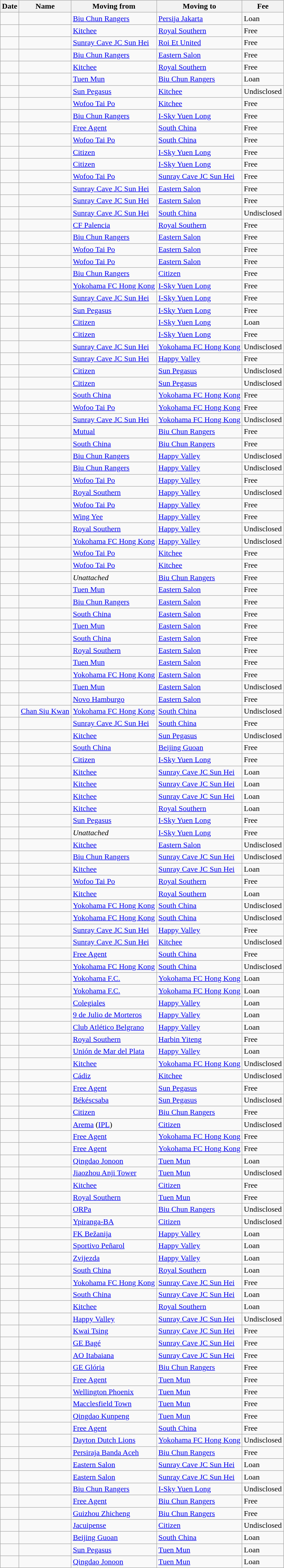<table class="wikitable sortable">
<tr>
<th>Date</th>
<th>Name</th>
<th>Moving from</th>
<th>Moving to</th>
<th>Fee</th>
</tr>
<tr>
<td><strong></strong></td>
<td></td>
<td><a href='#'>Biu Chun Rangers</a></td>
<td> <a href='#'>Persija Jakarta</a></td>
<td>Loan</td>
</tr>
<tr>
<td><strong></strong></td>
<td> </td>
<td><a href='#'>Kitchee</a></td>
<td><a href='#'>Royal Southern</a></td>
<td>Free</td>
</tr>
<tr>
<td><strong></strong></td>
<td> </td>
<td><a href='#'>Sunray Cave JC Sun Hei</a></td>
<td> <a href='#'>Roi Et United</a></td>
<td>Free</td>
</tr>
<tr>
<td><strong></strong></td>
<td> </td>
<td><a href='#'>Biu Chun Rangers</a></td>
<td><a href='#'>Eastern Salon</a></td>
<td>Free</td>
</tr>
<tr>
<td><strong></strong></td>
<td> </td>
<td><a href='#'>Kitchee</a></td>
<td><a href='#'>Royal Southern</a></td>
<td>Free</td>
</tr>
<tr>
<td><strong></strong></td>
<td></td>
<td><a href='#'>Tuen Mun</a></td>
<td><a href='#'>Biu Chun Rangers</a></td>
<td>Loan</td>
</tr>
<tr>
<td><strong></strong></td>
<td></td>
<td><a href='#'>Sun Pegasus</a></td>
<td><a href='#'>Kitchee</a></td>
<td>Undisclosed</td>
</tr>
<tr>
<td><strong></strong></td>
<td></td>
<td><a href='#'>Wofoo Tai Po</a></td>
<td><a href='#'>Kitchee</a></td>
<td>Free</td>
</tr>
<tr>
<td><strong></strong></td>
<td></td>
<td><a href='#'>Biu Chun Rangers</a></td>
<td><a href='#'>I-Sky Yuen Long</a></td>
<td>Free</td>
</tr>
<tr>
<td><strong></strong></td>
<td> </td>
<td><a href='#'>Free Agent</a></td>
<td><a href='#'>South China</a></td>
<td>Free</td>
</tr>
<tr>
<td><strong></strong></td>
<td> </td>
<td><a href='#'>Wofoo Tai Po</a></td>
<td><a href='#'>South China</a></td>
<td>Free</td>
</tr>
<tr>
<td><strong></strong></td>
<td> </td>
<td><a href='#'>Citizen</a></td>
<td><a href='#'>I-Sky Yuen Long</a></td>
<td>Free</td>
</tr>
<tr>
<td><strong></strong></td>
<td> </td>
<td><a href='#'>Citizen</a></td>
<td><a href='#'>I-Sky Yuen Long</a></td>
<td>Free</td>
</tr>
<tr>
<td><strong></strong></td>
<td></td>
<td><a href='#'>Wofoo Tai Po</a></td>
<td><a href='#'>Sunray Cave JC Sun Hei</a></td>
<td>Free</td>
</tr>
<tr>
<td><strong></strong></td>
<td></td>
<td><a href='#'>Sunray Cave JC Sun Hei</a></td>
<td><a href='#'>Eastern Salon</a></td>
<td>Free</td>
</tr>
<tr>
<td><strong></strong></td>
<td></td>
<td><a href='#'>Sunray Cave JC Sun Hei</a></td>
<td><a href='#'>Eastern Salon</a></td>
<td>Free</td>
</tr>
<tr>
<td><strong></strong></td>
<td></td>
<td><a href='#'>Sunray Cave JC Sun Hei</a></td>
<td><a href='#'>South China</a></td>
<td>Undisclosed</td>
</tr>
<tr>
<td><strong></strong></td>
<td> </td>
<td> <a href='#'>CF Palencia</a></td>
<td><a href='#'>Royal Southern</a></td>
<td>Free</td>
</tr>
<tr>
<td><strong></strong></td>
<td></td>
<td><a href='#'>Biu Chun Rangers</a></td>
<td><a href='#'>Eastern Salon</a></td>
<td>Free</td>
</tr>
<tr>
<td><strong></strong></td>
<td></td>
<td><a href='#'>Wofoo Tai Po</a></td>
<td><a href='#'>Eastern Salon</a></td>
<td>Free</td>
</tr>
<tr>
<td><strong></strong></td>
<td> </td>
<td><a href='#'>Wofoo Tai Po</a></td>
<td><a href='#'>Eastern Salon</a></td>
<td>Free</td>
</tr>
<tr>
<td><strong></strong></td>
<td></td>
<td><a href='#'>Biu Chun Rangers</a></td>
<td><a href='#'>Citizen</a></td>
<td>Free</td>
</tr>
<tr>
<td><strong></strong></td>
<td> </td>
<td><a href='#'>Yokohama FC Hong Kong</a></td>
<td><a href='#'>I-Sky Yuen Long</a></td>
<td>Free</td>
</tr>
<tr>
<td><strong></strong></td>
<td></td>
<td><a href='#'>Sunray Cave JC Sun Hei</a></td>
<td><a href='#'>I-Sky Yuen Long</a></td>
<td>Free</td>
</tr>
<tr>
</tr>
<tr>
<td><strong></strong></td>
<td></td>
<td><a href='#'>Sun Pegasus</a></td>
<td><a href='#'>I-Sky Yuen Long</a></td>
<td>Free</td>
</tr>
<tr I-Sky>
<td><strong></strong></td>
<td></td>
<td><a href='#'>Citizen</a></td>
<td><a href='#'>I-Sky Yuen Long</a></td>
<td>Loan</td>
</tr>
<tr>
<td><strong></strong></td>
<td></td>
<td><a href='#'>Citizen</a></td>
<td><a href='#'>I-Sky Yuen Long</a></td>
<td>Free</td>
</tr>
<tr>
<td><strong></strong></td>
<td></td>
<td><a href='#'>Sunray Cave JC Sun Hei</a></td>
<td><a href='#'>Yokohama FC Hong Kong</a></td>
<td>Undisclosed</td>
</tr>
<tr>
<td><strong></strong></td>
<td></td>
<td><a href='#'>Sunray Cave JC Sun Hei</a></td>
<td><a href='#'>Happy Valley</a></td>
<td>Free</td>
</tr>
<tr>
<td><strong></strong></td>
<td></td>
<td><a href='#'>Citizen</a></td>
<td><a href='#'>Sun Pegasus</a></td>
<td>Undisclosed</td>
</tr>
<tr>
<td><strong></strong></td>
<td> </td>
<td><a href='#'>Citizen</a></td>
<td><a href='#'>Sun Pegasus</a></td>
<td>Undisclosed</td>
</tr>
<tr>
<td><strong></strong></td>
<td></td>
<td><a href='#'>South China</a></td>
<td><a href='#'>Yokohama FC Hong Kong</a></td>
<td>Free</td>
</tr>
<tr>
<td><strong></strong></td>
<td></td>
<td><a href='#'>Wofoo Tai Po</a></td>
<td><a href='#'>Yokohama FC Hong Kong</a></td>
<td>Free</td>
</tr>
<tr>
<td><strong></strong></td>
<td></td>
<td><a href='#'>Sunray Cave JC Sun Hei</a></td>
<td><a href='#'>Yokohama FC Hong Kong</a></td>
<td>Undisclosed</td>
</tr>
<tr>
<td><strong></strong></td>
<td></td>
<td><a href='#'>Mutual</a></td>
<td><a href='#'>Biu Chun Rangers</a></td>
<td>Free</td>
</tr>
<tr>
<td><strong></strong></td>
<td></td>
<td><a href='#'>South China</a></td>
<td><a href='#'>Biu Chun Rangers</a></td>
<td>Free</td>
</tr>
<tr>
<td><strong></strong></td>
<td></td>
<td><a href='#'>Biu Chun Rangers</a></td>
<td><a href='#'>Happy Valley</a></td>
<td>Undisclosed</td>
</tr>
<tr>
<td><strong></strong></td>
<td> </td>
<td><a href='#'>Biu Chun Rangers</a></td>
<td><a href='#'>Happy Valley</a></td>
<td>Undisclosed</td>
</tr>
<tr>
<td><strong></strong></td>
<td></td>
<td><a href='#'>Wofoo Tai Po</a></td>
<td><a href='#'>Happy Valley</a></td>
<td>Free</td>
</tr>
<tr>
<td><strong></strong></td>
<td></td>
<td><a href='#'>Royal Southern</a></td>
<td><a href='#'>Happy Valley</a></td>
<td>Undisclosed</td>
</tr>
<tr>
<td><strong></strong></td>
<td></td>
<td><a href='#'>Wofoo Tai Po</a></td>
<td><a href='#'>Happy Valley</a></td>
<td>Free</td>
</tr>
<tr>
<td><strong></strong></td>
<td></td>
<td><a href='#'>Wing Yee</a></td>
<td><a href='#'>Happy Valley</a></td>
<td>Free</td>
</tr>
<tr>
<td><strong></strong></td>
<td></td>
<td><a href='#'>Royal Southern</a></td>
<td><a href='#'>Happy Valley</a></td>
<td>Undisclosed</td>
</tr>
<tr>
<td><strong></strong></td>
<td></td>
<td><a href='#'>Yokohama FC Hong Kong</a></td>
<td><a href='#'>Happy Valley</a></td>
<td>Undisclosed</td>
</tr>
<tr>
<td><strong></strong></td>
<td> </td>
<td><a href='#'>Wofoo Tai Po</a></td>
<td><a href='#'>Kitchee</a></td>
<td>Free</td>
</tr>
<tr>
<td><strong></strong></td>
<td> </td>
<td><a href='#'>Wofoo Tai Po</a></td>
<td><a href='#'>Kitchee</a></td>
<td>Free</td>
</tr>
<tr>
<td><strong></strong></td>
<td></td>
<td><em>Unattached</em></td>
<td><a href='#'>Biu Chun Rangers</a></td>
<td>Free</td>
</tr>
<tr>
<td><strong></strong></td>
<td> </td>
<td><a href='#'>Tuen Mun</a></td>
<td><a href='#'>Eastern Salon</a></td>
<td>Free</td>
</tr>
<tr>
<td><strong></strong></td>
<td></td>
<td><a href='#'>Biu Chun Rangers</a></td>
<td><a href='#'>Eastern Salon</a></td>
<td>Free</td>
</tr>
<tr>
<td><strong></strong></td>
<td> </td>
<td><a href='#'>South China</a></td>
<td><a href='#'>Eastern Salon</a></td>
<td>Free</td>
</tr>
<tr>
<td><strong></strong></td>
<td></td>
<td><a href='#'>Tuen Mun</a></td>
<td><a href='#'>Eastern Salon</a></td>
<td>Free</td>
</tr>
<tr>
<td><strong></strong></td>
<td></td>
<td><a href='#'>South China</a></td>
<td><a href='#'>Eastern Salon</a></td>
<td>Free</td>
</tr>
<tr>
<td><strong></strong></td>
<td></td>
<td><a href='#'>Royal Southern</a></td>
<td><a href='#'>Eastern Salon</a></td>
<td>Free</td>
</tr>
<tr>
<td><strong></strong></td>
<td> </td>
<td><a href='#'>Tuen Mun</a></td>
<td><a href='#'>Eastern Salon</a></td>
<td>Free</td>
</tr>
<tr>
<td><strong></strong></td>
<td></td>
<td><a href='#'>Yokohama FC Hong Kong</a></td>
<td><a href='#'>Eastern Salon</a></td>
<td>Free</td>
</tr>
<tr>
<td><strong></strong></td>
<td></td>
<td><a href='#'>Tuen Mun</a></td>
<td><a href='#'>Eastern Salon</a></td>
<td>Undisclosed</td>
</tr>
<tr>
<td><strong></strong></td>
<td> </td>
<td> <a href='#'>Novo Hamburgo</a></td>
<td><a href='#'>Eastern Salon</a></td>
<td>Free</td>
</tr>
<tr>
<td><strong></strong></td>
<td><a href='#'>Chan Siu Kwan</a></td>
<td><a href='#'>Yokohama FC Hong Kong</a></td>
<td><a href='#'>South China</a></td>
<td>Undisclosed</td>
</tr>
<tr>
<td><strong></strong></td>
<td> </td>
<td><a href='#'>Sunray Cave JC Sun Hei</a></td>
<td><a href='#'>South China</a></td>
<td>Free</td>
</tr>
<tr>
<td><strong></strong></td>
<td> </td>
<td><a href='#'>Kitchee</a></td>
<td><a href='#'>Sun Pegasus</a></td>
<td>Undisclosed</td>
</tr>
<tr>
<td><strong></strong></td>
<td></td>
<td><a href='#'>South China</a></td>
<td> <a href='#'>Beijing Guoan</a></td>
<td>Free</td>
</tr>
<tr>
<td><strong></strong></td>
<td></td>
<td><a href='#'>Citizen</a></td>
<td><a href='#'>I-Sky Yuen Long</a></td>
<td>Free</td>
</tr>
<tr>
<td><strong></strong></td>
<td></td>
<td><a href='#'>Kitchee</a></td>
<td><a href='#'>Sunray Cave JC Sun Hei</a></td>
<td>Loan</td>
</tr>
<tr>
<td><strong></strong></td>
<td></td>
<td><a href='#'>Kitchee</a></td>
<td><a href='#'>Sunray Cave JC Sun Hei</a></td>
<td>Loan</td>
</tr>
<tr>
<td><strong></strong></td>
<td></td>
<td><a href='#'>Kitchee</a></td>
<td><a href='#'>Sunray Cave JC Sun Hei</a></td>
<td>Loan</td>
</tr>
<tr>
<td><strong></strong></td>
<td></td>
<td><a href='#'>Kitchee</a></td>
<td><a href='#'>Royal Southern</a></td>
<td>Loan</td>
</tr>
<tr>
<td><strong></strong></td>
<td></td>
<td><a href='#'>Sun Pegasus</a></td>
<td><a href='#'>I-Sky Yuen Long</a></td>
<td>Free</td>
</tr>
<tr>
<td><strong></strong></td>
<td> </td>
<td><em>Unattached</em></td>
<td><a href='#'>I-Sky Yuen Long</a></td>
<td>Free</td>
</tr>
<tr>
<td><strong></strong></td>
<td></td>
<td><a href='#'>Kitchee</a></td>
<td><a href='#'>Eastern Salon</a></td>
<td>Undisclosed</td>
</tr>
<tr>
<td><strong></strong></td>
<td></td>
<td><a href='#'>Biu Chun Rangers</a></td>
<td><a href='#'>Sunray Cave JC Sun Hei</a></td>
<td>Undisclosed</td>
</tr>
<tr>
<td><strong></strong></td>
<td></td>
<td><a href='#'>Kitchee</a></td>
<td><a href='#'>Sunray Cave JC Sun Hei</a></td>
<td>Loan</td>
</tr>
<tr>
<td><strong></strong></td>
<td></td>
<td><a href='#'>Wofoo Tai Po</a></td>
<td><a href='#'>Royal Southern</a></td>
<td>Free</td>
</tr>
<tr>
<td><strong></strong></td>
<td></td>
<td><a href='#'>Kitchee</a></td>
<td><a href='#'>Royal Southern</a></td>
<td>Loan</td>
</tr>
<tr>
<td><strong></strong></td>
<td></td>
<td><a href='#'>Yokohama FC Hong Kong</a></td>
<td><a href='#'>South China</a></td>
<td>Undisclosed</td>
</tr>
<tr>
<td><strong></strong></td>
<td></td>
<td><a href='#'>Yokohama FC Hong Kong</a></td>
<td><a href='#'>South China</a></td>
<td>Undisclosed</td>
</tr>
<tr>
<td><strong></strong></td>
<td></td>
<td><a href='#'>Sunray Cave JC Sun Hei</a></td>
<td><a href='#'>Happy Valley</a></td>
<td>Free</td>
</tr>
<tr>
<td><strong></strong></td>
<td></td>
<td><a href='#'>Sunray Cave JC Sun Hei</a></td>
<td><a href='#'>Kitchee</a></td>
<td>Undisclosed</td>
</tr>
<tr>
<td><strong></strong></td>
<td> </td>
<td><a href='#'>Free Agent</a></td>
<td><a href='#'>South China</a></td>
<td>Free</td>
</tr>
<tr>
<td><strong></strong></td>
<td> </td>
<td><a href='#'>Yokohama FC Hong Kong</a></td>
<td><a href='#'>South China</a></td>
<td>Undisclosed</td>
</tr>
<tr>
<td><strong></strong></td>
<td> </td>
<td> <a href='#'>Yokohama F.C.</a></td>
<td><a href='#'>Yokohama FC Hong Kong</a></td>
<td>Loan</td>
</tr>
<tr>
<td><strong></strong></td>
<td> </td>
<td> <a href='#'>Yokohama F.C.</a></td>
<td><a href='#'>Yokohama FC Hong Kong</a></td>
<td>Loan</td>
</tr>
<tr>
<td><strong></strong></td>
<td> </td>
<td> <a href='#'>Colegiales</a></td>
<td><a href='#'>Happy Valley</a></td>
<td>Loan</td>
</tr>
<tr>
<td><strong></strong></td>
<td> </td>
<td> <a href='#'>9 de Julio de Morteros</a></td>
<td><a href='#'>Happy Valley</a></td>
<td>Loan</td>
</tr>
<tr>
<td><strong></strong></td>
<td> </td>
<td> <a href='#'>Club Atlético Belgrano</a></td>
<td><a href='#'>Happy Valley</a></td>
<td>Loan</td>
</tr>
<tr>
<td><strong></strong></td>
<td></td>
<td><a href='#'>Royal Southern</a></td>
<td> <a href='#'>Harbin Yiteng</a></td>
<td>Free</td>
</tr>
<tr>
<td><strong></strong></td>
<td> </td>
<td> <a href='#'>Unión de Mar del Plata</a></td>
<td><a href='#'>Happy Valley</a></td>
<td>Loan</td>
</tr>
<tr>
<td><strong></strong></td>
<td> </td>
<td><a href='#'>Kitchee</a></td>
<td><a href='#'>Yokohama FC Hong Kong</a></td>
<td>Undisclosed</td>
</tr>
<tr>
<td><strong></strong></td>
<td> </td>
<td> <a href='#'>Cádiz</a></td>
<td><a href='#'>Kitchee</a></td>
<td>Undisclosed</td>
</tr>
<tr>
<td><strong></strong></td>
<td> </td>
<td><a href='#'>Free Agent</a></td>
<td><a href='#'>Sun Pegasus</a></td>
<td>Free</td>
</tr>
<tr>
<td><strong></strong></td>
<td> </td>
<td> <a href='#'>Békéscsaba</a></td>
<td><a href='#'>Sun Pegasus</a></td>
<td>Undisclosed</td>
</tr>
<tr>
<td><strong></strong></td>
<td></td>
<td><a href='#'>Citizen</a></td>
<td><a href='#'>Biu Chun Rangers</a></td>
<td>Free</td>
</tr>
<tr>
<td><strong></strong></td>
<td> </td>
<td> <a href='#'>Arema</a> (<a href='#'>IPL</a>)</td>
<td><a href='#'>Citizen</a></td>
<td>Undisclosed</td>
</tr>
<tr>
<td><strong></strong></td>
<td></td>
<td><a href='#'>Free Agent</a></td>
<td><a href='#'>Yokohama FC Hong Kong</a></td>
<td>Free</td>
</tr>
<tr>
<td><strong></strong></td>
<td></td>
<td><a href='#'>Free Agent</a></td>
<td><a href='#'>Yokohama FC Hong Kong</a></td>
<td>Free</td>
</tr>
<tr>
<td><strong></strong></td>
<td> </td>
<td> <a href='#'>Qingdao Jonoon</a></td>
<td><a href='#'>Tuen Mun</a></td>
<td>Loan</td>
</tr>
<tr>
<td><strong></strong></td>
<td> </td>
<td> <a href='#'>Jiaozhou Anji Tower</a></td>
<td><a href='#'>Tuen Mun</a></td>
<td>Undisclosed</td>
</tr>
<tr>
<td><strong></strong></td>
<td> </td>
<td><a href='#'>Kitchee</a></td>
<td><a href='#'>Citizen</a></td>
<td>Free</td>
</tr>
<tr>
<td><strong></strong></td>
<td> </td>
<td><a href='#'>Royal Southern</a></td>
<td><a href='#'>Tuen Mun</a></td>
<td>Free</td>
</tr>
<tr>
<td><strong></strong></td>
<td> </td>
<td> <a href='#'>ORPa</a></td>
<td><a href='#'>Biu Chun Rangers</a></td>
<td>Undisclosed</td>
</tr>
<tr>
<td><strong></strong></td>
<td> </td>
<td> <a href='#'>Ypiranga-BA</a></td>
<td><a href='#'>Citizen</a></td>
<td>Undisclosed</td>
</tr>
<tr>
<td><strong></strong></td>
<td> </td>
<td> <a href='#'>FK Bežanija</a></td>
<td><a href='#'>Happy Valley</a></td>
<td>Loan</td>
</tr>
<tr>
<td><strong></strong></td>
<td> </td>
<td> <a href='#'>Sportivo Peñarol</a></td>
<td><a href='#'>Happy Valley</a></td>
<td>Loan</td>
</tr>
<tr>
<td><strong></strong></td>
<td> </td>
<td> <a href='#'>Zvijezda</a></td>
<td><a href='#'>Happy Valley</a></td>
<td>Loan</td>
</tr>
<tr>
<td><strong></strong></td>
<td></td>
<td><a href='#'>South China</a></td>
<td><a href='#'>Royal Southern</a></td>
<td>Loan</td>
</tr>
<tr>
<td><strong></strong></td>
<td> </td>
<td><a href='#'>Yokohama FC Hong Kong</a></td>
<td><a href='#'>Sunray Cave JC Sun Hei</a></td>
<td>Free</td>
</tr>
<tr>
<td><strong></strong></td>
<td></td>
<td><a href='#'>South China</a></td>
<td><a href='#'>Sunray Cave JC Sun Hei</a></td>
<td>Loan</td>
</tr>
<tr>
<td><strong></strong></td>
<td></td>
<td><a href='#'>Kitchee</a></td>
<td><a href='#'>Royal Southern</a></td>
<td>Loan</td>
</tr>
<tr>
<td><strong></strong></td>
<td></td>
<td><a href='#'>Happy Valley</a></td>
<td><a href='#'>Sunray Cave JC Sun Hei</a></td>
<td>Undisclosed</td>
</tr>
<tr>
<td><strong></strong></td>
<td></td>
<td><a href='#'>Kwai Tsing</a></td>
<td><a href='#'>Sunray Cave JC Sun Hei</a></td>
<td>Free</td>
</tr>
<tr>
<td><strong></strong></td>
<td> </td>
<td> <a href='#'>GE Bagé</a></td>
<td><a href='#'>Sunray Cave JC Sun Hei</a></td>
<td>Free</td>
</tr>
<tr>
<td><strong></strong></td>
<td> </td>
<td> <a href='#'>AO Itabaiana</a></td>
<td><a href='#'>Sunray Cave JC Sun Hei</a></td>
<td>Free</td>
</tr>
<tr>
<td><strong></strong></td>
<td> </td>
<td> <a href='#'>GE Glória</a></td>
<td><a href='#'>Biu Chun Rangers</a></td>
<td>Free</td>
</tr>
<tr>
<td><strong></strong></td>
<td> </td>
<td><a href='#'>Free Agent</a></td>
<td><a href='#'>Tuen Mun</a></td>
<td>Free</td>
</tr>
<tr>
<td><strong></strong></td>
<td> </td>
<td> <a href='#'>Wellington Phoenix</a></td>
<td><a href='#'>Tuen Mun</a></td>
<td>Free</td>
</tr>
<tr>
<td><strong></strong></td>
<td> </td>
<td> <a href='#'>Macclesfield Town</a></td>
<td><a href='#'>Tuen Mun</a></td>
<td>Free</td>
</tr>
<tr>
<td><strong></strong></td>
<td> </td>
<td> <a href='#'>Qingdao Kunpeng</a></td>
<td><a href='#'>Tuen Mun</a></td>
<td>Free</td>
</tr>
<tr>
<td><strong></strong></td>
<td> </td>
<td><a href='#'>Free Agent</a></td>
<td><a href='#'>South China</a></td>
<td>Free</td>
</tr>
<tr>
<td><strong></strong></td>
<td> </td>
<td> <a href='#'>Dayton Dutch Lions</a></td>
<td><a href='#'>Yokohama FC Hong Kong</a></td>
<td>Undisclosed</td>
</tr>
<tr>
<td><strong></strong></td>
<td> </td>
<td> <a href='#'>Persiraja Banda Aceh</a></td>
<td><a href='#'>Biu Chun Rangers</a></td>
<td>Free</td>
</tr>
<tr>
<td><strong></strong></td>
<td></td>
<td><a href='#'>Eastern Salon</a></td>
<td><a href='#'>Sunray Cave JC Sun Hei</a></td>
<td>Loan</td>
</tr>
<tr>
<td><strong></strong></td>
<td></td>
<td><a href='#'>Eastern Salon</a></td>
<td><a href='#'>Sunray Cave JC Sun Hei</a></td>
<td>Loan</td>
</tr>
<tr>
<td><strong></strong></td>
<td> </td>
<td><a href='#'>Biu Chun Rangers</a></td>
<td><a href='#'>I-Sky Yuen Long</a></td>
<td>Undisclosed</td>
</tr>
<tr>
<td><strong></strong></td>
<td> </td>
<td><a href='#'>Free Agent</a></td>
<td><a href='#'>Biu Chun Rangers</a></td>
<td>Free</td>
</tr>
<tr>
<td><strong></strong></td>
<td> </td>
<td> <a href='#'>Guizhou Zhicheng</a></td>
<td><a href='#'>Biu Chun Rangers</a></td>
<td>Free</td>
</tr>
<tr>
<td><strong></strong></td>
<td> </td>
<td> <a href='#'>Jacuipense</a></td>
<td><a href='#'>Citizen</a></td>
<td>Undisclosed</td>
</tr>
<tr>
<td><strong></strong></td>
<td></td>
<td> <a href='#'>Beijing Guoan</a></td>
<td><a href='#'>South China</a></td>
<td>Loan</td>
</tr>
<tr>
<td><strong></strong></td>
<td> </td>
<td><a href='#'>Sun Pegasus</a></td>
<td><a href='#'>Tuen Mun</a></td>
<td>Loan</td>
</tr>
<tr>
<td><strong></strong></td>
<td> </td>
<td> <a href='#'>Qingdao Jonoon</a></td>
<td><a href='#'>Tuen Mun</a></td>
<td>Loan</td>
</tr>
</table>
